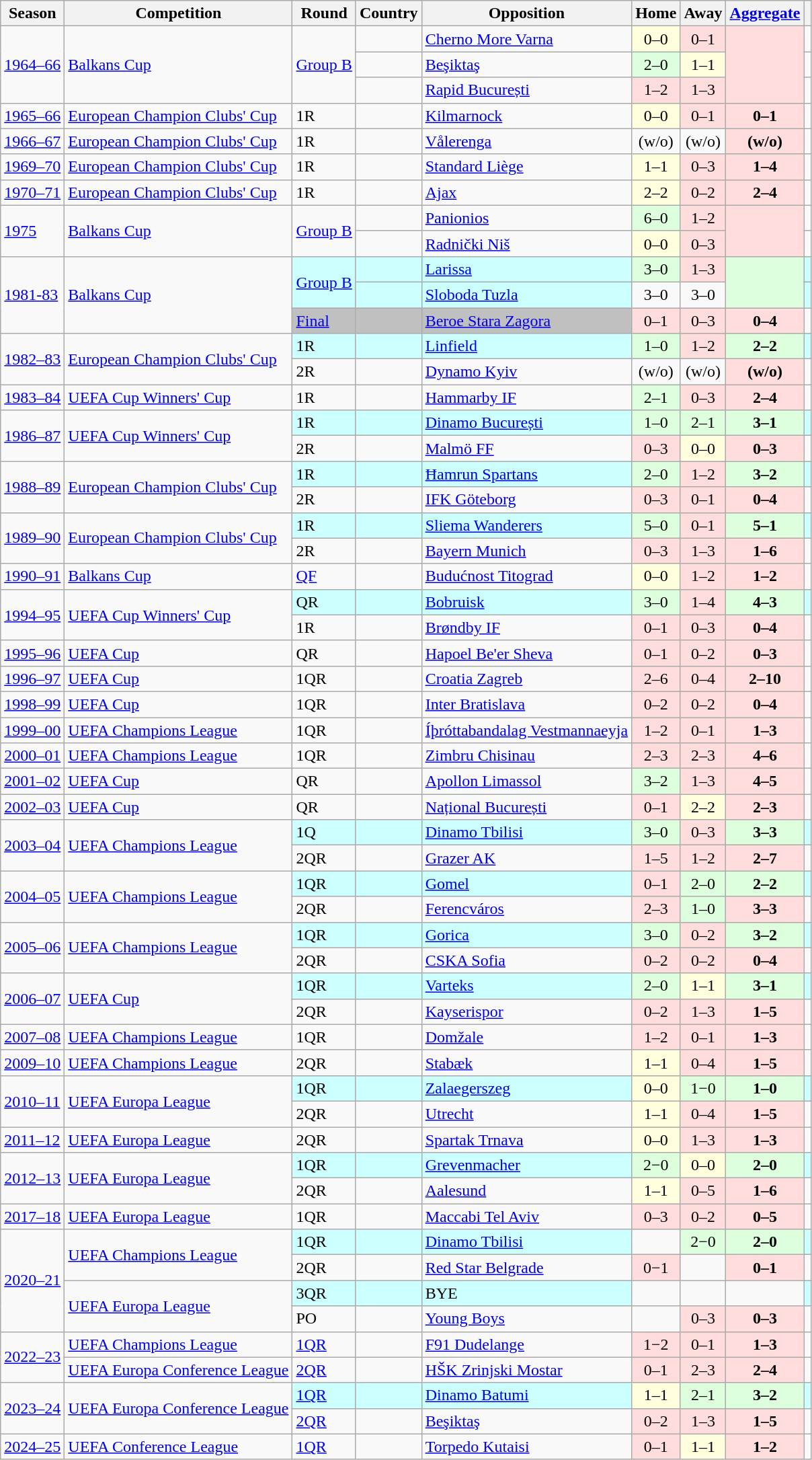<table class="wikitable mw-collapsible mw-collapsed">
<tr>
<th>Season</th>
<th>Competition</th>
<th>Round</th>
<th>Country</th>
<th>Opposition</th>
<th>Home</th>
<th>Away</th>
<th><a href='#'>Aggregate</a></th>
<th></th>
</tr>
<tr>
<td rowspan="3"><a href='#'>1964–66</a></td>
<td rowspan="3"><a href='#'>Balkans Cup</a></td>
<td rowspan="3"><a href='#'>Group B</a></td>
<td></td>
<td><a href='#'>Cherno More Varna</a></td>
<td style="text-align:center; background:#ffd;">0–0</td>
<td style="text-align:center; background:#fdd;">0–1</td>
<td rowspan=3 style="text-align:center; background:#fdd;"></td>
<td></td>
</tr>
<tr>
<td></td>
<td><a href='#'>Beşiktaş</a></td>
<td style="text-align:center; background:#dfd;">2–0</td>
<td style="text-align:center; background:#ffd;">1–1</td>
<td></td>
</tr>
<tr>
<td></td>
<td><a href='#'>Rapid București</a></td>
<td style="text-align:center; background:#fdd;">1–2</td>
<td style="text-align:center; background:#fdd;">1–3</td>
<td style="text-align:center;"></td>
</tr>
<tr>
<td><a href='#'>1965–66</a></td>
<td><a href='#'>European Champion Clubs' Cup</a></td>
<td>1R</td>
<td></td>
<td><a href='#'>Kilmarnock</a></td>
<td style="text-align:center; background:#ffd;">0–0</td>
<td style="text-align:center; background:#fdd;">0–1</td>
<td style="text-align:center; background:#fdd;"><strong>0–1</strong></td>
<td style="text-align:center;"></td>
</tr>
<tr>
<td><a href='#'>1966–67</a></td>
<td><a href='#'>European Champion Clubs' Cup</a></td>
<td>1R</td>
<td></td>
<td><a href='#'>Vålerenga</a></td>
<td style="text-align:center;">(w/o)</td>
<td style="text-align:center;">(w/o)</td>
<td style="text-align:center; background:#fdd;"><strong>(w/o)</strong></td>
<td style="text-align:center;"></td>
</tr>
<tr>
<td><a href='#'>1969–70</a></td>
<td><a href='#'>European Champion Clubs' Cup</a></td>
<td>1R</td>
<td></td>
<td><a href='#'>Standard Liège</a></td>
<td style="text-align:center; background:#ffd;">1–1</td>
<td style="text-align:center; background:#fdd;">0–3</td>
<td style="text-align:center; background:#fdd;"><strong>1–4</strong></td>
<td style="text-align:center;"></td>
</tr>
<tr>
<td><a href='#'>1970–71</a></td>
<td><a href='#'>European Champion Clubs' Cup</a></td>
<td>1R</td>
<td></td>
<td><a href='#'>Ajax</a></td>
<td style="text-align:center; background:#ffd;">2–2</td>
<td style="text-align:center; background:#fdd;">0–2</td>
<td style="text-align:center; background:#fdd;"><strong>2–4</strong></td>
<td style="text-align:center;"></td>
</tr>
<tr>
<td rowspan="2"><a href='#'>1975</a></td>
<td rowspan="2"><a href='#'>Balkans Cup</a></td>
<td rowspan="2"><a href='#'>Group B</a></td>
<td></td>
<td><a href='#'>Panionios</a></td>
<td style="text-align:center; background:#dfd;">6–0</td>
<td style="text-align:center; background:#fdd;">1–2</td>
<td rowspan=2 style="text-align:center; background:#fdd;"></td>
</tr>
<tr>
<td></td>
<td><a href='#'>Radnički Niš</a></td>
<td style="text-align:center; background:#ffd;">0–0</td>
<td style="text-align:center; background:#fdd;">0–3</td>
<td style="text-align:center;"></td>
</tr>
<tr>
<td rowspan="3"><a href='#'>1981-83</a></td>
<td rowspan="3"><a href='#'>Balkans Cup</a></td>
<td rowspan="2" style="background:#cff;"><a href='#'>Group B</a></td>
<td style="background:#cff;"></td>
<td style="background:#cff;"><a href='#'>Larissa</a></td>
<td style="text-align:center; background:#dfd;">3–0</td>
<td style="text-align:center; background:#fdd;">1–3</td>
<td rowspan=2 style="text-align:center; background:#dfd;"></td>
<td style="background:#cff;" align="center;"></td>
</tr>
<tr>
<td style="background:#cff;"></td>
<td style="background:#cff;"><a href='#'>Sloboda Tuzla</a></td>
<td style="text-align:center;">3–0</td>
<td style="text-align:center;">3–0</td>
<td style="background:#cff;" align="center;"></td>
</tr>
<tr>
<td style="background:silver;"><a href='#'>Final</a></td>
<td style="background:silver;"></td>
<td style="background:silver;"><a href='#'>Beroe Stara Zagora</a></td>
<td style="text-align:center; background:#fdd;">0–1</td>
<td style="text-align:center; background:#fdd;">0–3</td>
<td style="text-align:center; background:#fdd;"><strong>0–4</strong></td>
<td style="text-align:center;"></td>
</tr>
<tr>
<td rowspan="2"><a href='#'>1982–83</a></td>
<td rowspan="2"><a href='#'>European Champion Clubs' Cup</a></td>
<td style="background:#cff;">1R</td>
<td style="background:#cff;"></td>
<td style="background:#cff;"><a href='#'>Linfield</a></td>
<td style="text-align:center; background:#dfd;">1–0</td>
<td style="text-align:center; background:#fdd;">1–2</td>
<td style="text-align:center; background:#dfd;"><strong>2–2</strong></td>
<td style="background:#cff;" align="center;"></td>
</tr>
<tr>
<td>2R</td>
<td></td>
<td><a href='#'>Dynamo Kyiv</a></td>
<td style="text-align:center;">(w/o)</td>
<td style="text-align:center;">(w/o)</td>
<td style="text-align:center; background:#fdd;"><strong>(w/o)</strong></td>
<td style="text-align:center;"></td>
</tr>
<tr>
<td><a href='#'>1983–84</a></td>
<td><a href='#'>UEFA Cup Winners' Cup</a></td>
<td>1R</td>
<td></td>
<td><a href='#'>Hammarby IF</a></td>
<td style="text-align:center; background:#dfd;">2–1</td>
<td style="text-align:center; background:#fdd;">0–3</td>
<td style="text-align:center; background:#fdd;"><strong>2–4</strong></td>
<td style="text-align:center;"></td>
</tr>
<tr>
<td rowspan="2"><a href='#'>1986–87</a></td>
<td rowspan="2"><a href='#'>UEFA Cup Winners' Cup</a></td>
<td style="background:#cff;">1R</td>
<td style="background:#cff;"></td>
<td style="background:#cff;"><a href='#'>Dinamo București</a></td>
<td style="text-align:center; background:#dfd;">1–0</td>
<td style="text-align:center; background:#dfd;">2–1</td>
<td style="text-align:center; background:#dfd;"><strong>3–1</strong></td>
<td style="background:#cff;" align="center;"></td>
</tr>
<tr>
<td>2R</td>
<td></td>
<td><a href='#'>Malmö FF</a></td>
<td style="text-align:center; background:#fdd;">0–3</td>
<td style="text-align:center; background:#ffd;">0–0</td>
<td style="text-align:center; background:#fdd;"><strong>0–3</strong></td>
<td style="text-align:center;"></td>
</tr>
<tr>
<td rowspan="2"><a href='#'>1988–89</a></td>
<td rowspan="2"><a href='#'>European Champion Clubs' Cup</a></td>
<td style="background:#cff;">1R</td>
<td style="background:#cff;"></td>
<td style="background:#cff;"><a href='#'>Ħamrun Spartans</a></td>
<td style="text-align:center; background:#dfd;">2–0</td>
<td style="text-align:center; background:#fdd;">1–2</td>
<td style="text-align:center; background:#dfd;"><strong>3–2</strong></td>
<td style="background:#cff;" align="center;"></td>
</tr>
<tr>
<td>2R</td>
<td></td>
<td><a href='#'>IFK Göteborg</a></td>
<td style="text-align:center; background:#fdd;">0–3</td>
<td style="text-align:center; background:#fdd;">0–1</td>
<td style="text-align:center; background:#fdd;"><strong>0–4</strong></td>
<td style="text-align:center;"></td>
</tr>
<tr>
<td rowspan="2"><a href='#'>1989–90</a></td>
<td rowspan="2"><a href='#'>European Champion Clubs' Cup</a></td>
<td style="background:#cff;">1R</td>
<td style="background:#cff;"></td>
<td style="background:#cff;"><a href='#'>Sliema Wanderers</a></td>
<td style="text-align:center; background:#dfd;">5–0</td>
<td style="text-align:center; background:#fdd;">0–1</td>
<td style="text-align:center; background:#dfd;"><strong>5–1</strong></td>
<td style="background:#cff;" align="center;"></td>
</tr>
<tr>
<td>2R</td>
<td></td>
<td><a href='#'>Bayern Munich</a></td>
<td style="text-align:center; background:#fdd;">0–3</td>
<td style="text-align:center; background:#fdd;">1–3</td>
<td style="text-align:center; background:#fdd;"><strong>1–6</strong></td>
<td style="text-align:center;"></td>
</tr>
<tr>
<td><a href='#'>1990–91</a></td>
<td><a href='#'>Balkans Cup</a></td>
<td><a href='#'>QF</a></td>
<td></td>
<td><a href='#'>Budućnost Titograd</a></td>
<td style="text-align:center; background:#ffd;">0–0</td>
<td style="text-align:center; background:#fdd;">1–2</td>
<td style="text-align:center; background:#fdd;"><strong>1–2</strong></td>
<td style="text-align:center;"></td>
</tr>
<tr>
<td rowspan="2"><a href='#'>1994–95</a></td>
<td rowspan="2"><a href='#'>UEFA Cup Winners' Cup</a></td>
<td style="background:#cff;">QR</td>
<td style="background:#cff;"></td>
<td style="background:#cff;"><a href='#'>Bobruisk</a></td>
<td style="text-align:center; background:#dfd;">3–0</td>
<td style="text-align:center; background:#fdd;">1–4</td>
<td style="text-align:center; background:#dfd;"><strong>4–3</strong></td>
<td style="background:#cff;" align="center;"></td>
</tr>
<tr>
<td>1R</td>
<td></td>
<td><a href='#'>Brøndby IF</a></td>
<td style="text-align:center; background:#fdd;">0–1</td>
<td style="text-align:center; background:#fdd;">0–3</td>
<td style="text-align:center; background:#fdd;"><strong>0–4</strong></td>
<td style="text-align:center;"></td>
</tr>
<tr>
<td><a href='#'>1995–96</a></td>
<td><a href='#'>UEFA Cup</a></td>
<td>QR</td>
<td></td>
<td><a href='#'>Hapoel Be'er Sheva</a></td>
<td style="text-align:center; background:#fdd;">0–1</td>
<td style="text-align:center; background:#fdd;">0–2</td>
<td style="text-align:center; background:#fdd;"><strong>0–3</strong></td>
<td style="text-align:center;"></td>
</tr>
<tr>
<td><a href='#'>1996–97</a></td>
<td><a href='#'>UEFA Cup</a></td>
<td>1QR</td>
<td></td>
<td><a href='#'>Croatia Zagreb</a></td>
<td style="text-align:center; background:#fdd;">2–6</td>
<td style="text-align:center; background:#fdd;">0–4</td>
<td style="text-align:center; background:#fdd;"><strong>2–10</strong></td>
<td style="text-align:center;"></td>
</tr>
<tr>
<td><a href='#'>1998–99</a></td>
<td><a href='#'>UEFA Cup</a></td>
<td>1QR</td>
<td></td>
<td><a href='#'>Inter Bratislava</a></td>
<td style="text-align:center; background:#fdd;">0–2</td>
<td style="text-align:center; background:#fdd;">0–2</td>
<td style="text-align:center; background:#fdd;"><strong>0–4</strong></td>
<td style="text-align:center;"></td>
</tr>
<tr>
<td><a href='#'>1999–00</a></td>
<td><a href='#'>UEFA Champions League</a></td>
<td>1QR</td>
<td></td>
<td><a href='#'>Íþróttabandalag Vestmannaeyja</a></td>
<td style="text-align:center; background:#fdd;">1–2</td>
<td style="text-align:center; background:#fdd;">0–1</td>
<td style="text-align:center; background:#fdd;"><strong>1–3</strong></td>
<td style="text-align:center;"></td>
</tr>
<tr>
<td><a href='#'>2000–01</a></td>
<td><a href='#'>UEFA Champions League</a></td>
<td>1QR</td>
<td></td>
<td><a href='#'>Zimbru Chisinau</a></td>
<td style="text-align:center; background:#fdd;">2–3</td>
<td style="text-align:center; background:#fdd;">2–3</td>
<td style="text-align:center; background:#fdd;"><strong>4–6</strong></td>
<td style="text-align:center;"></td>
</tr>
<tr>
<td><a href='#'>2001–02</a></td>
<td><a href='#'>UEFA Cup</a></td>
<td>QR</td>
<td></td>
<td><a href='#'>Apollon Limassol</a></td>
<td style="text-align:center; background:#dfd;">3–2</td>
<td style="text-align:center; background:#fdd;">1–3</td>
<td style="text-align:center; background:#fdd;"><strong>4–5</strong></td>
<td style="text-align:center;"></td>
</tr>
<tr>
<td><a href='#'>2002–03</a></td>
<td><a href='#'>UEFA Cup</a></td>
<td>QR</td>
<td></td>
<td><a href='#'>Național București</a></td>
<td style="text-align:center; background:#fdd;">0–1</td>
<td style="text-align:center; background:#ffd;">2–2</td>
<td style="text-align:center; background:#fdd;"><strong>2–3</strong></td>
<td style="text-align:center;"></td>
</tr>
<tr>
<td rowspan="2"><a href='#'>2003–04</a></td>
<td rowspan="2"><a href='#'>UEFA Champions League</a></td>
<td style="background:#cff;">1Q</td>
<td style="background:#cff;"></td>
<td style="background:#cff;"><a href='#'>Dinamo Tbilisi</a></td>
<td style="text-align:center; background:#dfd;">3–0</td>
<td style="text-align:center; background:#fdd;">0–3</td>
<td style="text-align:center; background:#dfd;"><strong>3–3</strong> </td>
<td style="background:#cff;" align="center;"></td>
</tr>
<tr>
<td>2QR</td>
<td></td>
<td><a href='#'>Grazer AK</a></td>
<td style="text-align:center; background:#fdd;">1–5</td>
<td style="text-align:center; background:#fdd;">1–2</td>
<td style="text-align:center; background:#fdd;"><strong>2–7</strong></td>
<td style="text-align:center;"></td>
</tr>
<tr>
<td rowspan="2"><a href='#'>2004–05</a></td>
<td rowspan="2"><a href='#'>UEFA Champions League</a></td>
<td style="background:#cff;">1QR</td>
<td style="background:#cff;"></td>
<td style="background:#cff;"><a href='#'>Gomel</a></td>
<td style="text-align:center; background:#fdd;">0–1</td>
<td style="text-align:center; background:#dfd;">2–0</td>
<td style="text-align:center; background:#dfd;"><strong>2–2</strong></td>
<td style="background:#cff;" align="center;"></td>
</tr>
<tr>
<td>2QR</td>
<td></td>
<td><a href='#'>Ferencváros</a></td>
<td style="text-align:center; background:#fdd;">2–3</td>
<td style="text-align:center; background:#dfd;">1–0</td>
<td style="text-align:center; background:#fdd;"><strong>3–3</strong></td>
<td style="text-align:center;"></td>
</tr>
<tr>
<td rowspan="2"><a href='#'>2005–06</a></td>
<td rowspan="2"><a href='#'>UEFA Champions League</a></td>
<td style="background:#cff;">1QR</td>
<td style="background:#cff;"></td>
<td style="background:#cff;"><a href='#'>Gorica</a></td>
<td style="text-align:center; background:#dfd;">3–0</td>
<td style="text-align:center; background:#fdd;">0–2</td>
<td style="text-align:center; background:#dfd;"><strong>3–2</strong></td>
<td style="background:#cff;" align="center;"></td>
</tr>
<tr>
<td>2QR</td>
<td></td>
<td><a href='#'>CSKA Sofia</a></td>
<td style="text-align:center; background:#fdd;">0–2</td>
<td style="text-align:center; background:#fdd;">0–2</td>
<td style="text-align:center; background:#fdd;"><strong>0–4</strong></td>
<td style="text-align:center;"></td>
</tr>
<tr>
<td rowspan="2"><a href='#'>2006–07</a></td>
<td rowspan="2"><a href='#'>UEFA Cup</a></td>
<td style="background:#cff;">1QR</td>
<td style="background:#cff;"></td>
<td style="background:#cff;"><a href='#'>Varteks</a></td>
<td style="text-align:center; background:#dfd;">2–0</td>
<td style="text-align:center; background:#ffd;">1–1</td>
<td style="text-align:center; background:#dfd;"><strong>3–1</strong></td>
<td style="background:#cff;" align="center;"></td>
</tr>
<tr>
<td>2QR</td>
<td></td>
<td><a href='#'>Kayserispor</a></td>
<td style="text-align:center; background:#fdd;">0–2</td>
<td style="text-align:center; background:#fdd;">1–3</td>
<td style="text-align:center; background:#fdd;"><strong>1–5</strong></td>
<td style="text-align:center;"></td>
</tr>
<tr>
<td><a href='#'>2007–08</a></td>
<td><a href='#'>UEFA Champions League</a></td>
<td>1QR</td>
<td></td>
<td><a href='#'>Domžale</a></td>
<td style="text-align:center; background:#fdd;">1–2</td>
<td style="text-align:center; background:#fdd;">0–1</td>
<td style="text-align:center; background:#fdd;"><strong>1–3</strong></td>
<td style="text-align:center;"></td>
</tr>
<tr>
<td><a href='#'>2009–10</a></td>
<td><a href='#'>UEFA Champions League</a></td>
<td>2QR</td>
<td></td>
<td><a href='#'>Stabæk</a></td>
<td style="text-align:center; background:#ffd;">1–1</td>
<td style="text-align:center; background:#fdd;">0–4</td>
<td style="text-align:center; background:#fdd;"><strong>1–5</strong></td>
<td style="text-align:center;"></td>
</tr>
<tr>
<td rowspan="2"><a href='#'>2010–11</a></td>
<td rowspan="2"><a href='#'>UEFA Europa League</a></td>
<td style="background:#cff;">1QR</td>
<td style="background:#cff;"></td>
<td style="background:#cff;"><a href='#'>Zalaegerszeg</a></td>
<td style="text-align:center; background:#ffd;">0–0</td>
<td style="text-align:center; background:#dfd;">1−0 </td>
<td style="text-align:center; background:#dfd;"><strong>1–0</strong> </td>
<td style="background:#cff;" align="center;"></td>
</tr>
<tr>
<td>2QR</td>
<td></td>
<td><a href='#'>Utrecht</a></td>
<td style="text-align:center; background:#ffd;">1–1</td>
<td style="text-align:center; background:#fdd;">0–4</td>
<td style="text-align:center; background:#fdd;"><strong>1–5</strong></td>
<td style="text-align:center;"></td>
</tr>
<tr>
<td><a href='#'>2011–12</a></td>
<td><a href='#'>UEFA Europa League</a></td>
<td>2QR</td>
<td></td>
<td><a href='#'>Spartak Trnava</a></td>
<td style="text-align:center; background:#ffd;">0–0</td>
<td style="text-align:center; background:#fdd;">1–3</td>
<td style="text-align:center; background:#fdd;"><strong>1–3</strong></td>
<td style="text-align:center;"></td>
</tr>
<tr>
<td rowspan="2"><a href='#'>2012–13</a></td>
<td rowspan="2"><a href='#'>UEFA Europa League</a></td>
<td style="background:#cff;">1QR</td>
<td style="background:#cff;"></td>
<td style="background:#cff;"><a href='#'>Grevenmacher</a></td>
<td style="text-align:center; background:#dfd;">2−0</td>
<td style="text-align:center; background:#ffd;">0–0</td>
<td style="text-align:center; background:#dfd;"><strong>2–0</strong></td>
<td style="background:#cff;" align="center;"></td>
</tr>
<tr>
<td>2QR</td>
<td></td>
<td><a href='#'>Aalesund</a></td>
<td style="text-align:center; background:#ffd;">1–1</td>
<td style="text-align:center; background:#fdd;">0–5</td>
<td style="text-align:center; background:#fdd;"><strong>1–6</strong></td>
<td style="text-align:center;"></td>
</tr>
<tr>
<td><a href='#'>2017–18</a></td>
<td><a href='#'>UEFA Europa League</a></td>
<td>1QR</td>
<td></td>
<td><a href='#'>Maccabi Tel Aviv</a></td>
<td style="text-align:center; background:#fdd;">0–3</td>
<td style="text-align:center; background:#fdd;">0–2</td>
<td style="text-align:center; background:#fdd;"><strong>0–5</strong></td>
<td style="text-align:center;"></td>
</tr>
<tr>
<td rowspan="4"><a href='#'>2020–21</a></td>
<td rowspan="2"><a href='#'>UEFA Champions League</a></td>
<td style="background:#cff;">1QR</td>
<td style="background:#cff;"></td>
<td style="background:#cff;"><a href='#'>Dinamo Tbilisi</a></td>
<td></td>
<td style="text-align:center; background:#dfd;">2−0</td>
<td style="text-align:center; background:#dfd;"><strong>2–0</strong></td>
<td style="background:#cff;" align="center;"></td>
</tr>
<tr>
<td>2QR</td>
<td></td>
<td><a href='#'>Red Star Belgrade</a></td>
<td style="text-align:center; background:#fdd;">0−1</td>
<td></td>
<td style="text-align:center; background:#fdd;"><strong>0–1</strong></td>
<td style="text-align:center;"></td>
</tr>
<tr>
<td rowspan="2"><a href='#'>UEFA Europa League</a></td>
<td style="background:#cff;">3QR</td>
<td style="background:#cff;"></td>
<td style="background:#cff;">BYE</td>
<td></td>
<td></td>
<td></td>
<td style="background:#cff;" align="center;"></td>
</tr>
<tr>
<td>PO</td>
<td></td>
<td><a href='#'>Young Boys</a></td>
<td></td>
<td style="text-align:center; background:#fdd;">0–3</td>
<td style="text-align:center; background:#fdd;"><strong>0–3</strong></td>
<td style="text-align:center;"></td>
</tr>
<tr>
<td rowspan="2"><a href='#'>2022–23</a></td>
<td><a href='#'>UEFA Champions League</a></td>
<td><a href='#'>1QR</a></td>
<td></td>
<td><a href='#'>F91 Dudelange</a></td>
<td style="text-align:center; background:#fdd;">1−2</td>
<td style="text-align:center; background:#fdd;">0–1</td>
<td style="text-align:center; background:#fdd;"><strong>1–3</strong></td>
<td style="text-align:center;"></td>
</tr>
<tr>
<td><a href='#'>UEFA Europa Conference League</a></td>
<td><a href='#'>2QR</a></td>
<td></td>
<td><a href='#'>HŠK Zrinjski Mostar</a></td>
<td style="text-align:center; background:#fdd;">0–1</td>
<td style="text-align:center; background:#fdd;">2–3</td>
<td style="text-align:center; background:#fdd;"><strong>2–4</strong></td>
<td style="text-align:center;"></td>
</tr>
<tr>
<td rowspan="2"><a href='#'>2023–24</a></td>
<td rowspan="2"><a href='#'>UEFA Europa Conference League</a></td>
<td style="background:#cff;"><a href='#'>1QR</a></td>
<td style="background:#cff;"></td>
<td style="background:#cff;"><a href='#'>Dinamo Batumi</a></td>
<td style="text-align:center; background:#ffd;">1–1</td>
<td style="text-align:center; background:#dfd;">2–1</td>
<td style="text-align:center; background:#dfd;"><strong>3–2</strong></td>
<td style="background:#cff;" align="center;"></td>
</tr>
<tr>
<td><a href='#'>2QR</a></td>
<td></td>
<td><a href='#'>Beşiktaş</a></td>
<td style="text-align:center; background:#fdd;">0–2</td>
<td style="text-align:center; background:#fdd;">1–3</td>
<td style="text-align:center; background:#fdd;"><strong>1–5</strong></td>
<td style="text-align:center;"></td>
</tr>
<tr>
<td><a href='#'>2024–25</a></td>
<td><a href='#'>UEFA Conference League</a></td>
<td><a href='#'>1QR</a></td>
<td></td>
<td><a href='#'>Torpedo Kutaisi</a></td>
<td style="text-align:center;background:#fdd;">0–1</td>
<td style="text-align:center; background:#ffd;">1–1</td>
<td style="text-align:center; background:#fdd;"><strong>1–2</strong></td>
<td style="text-align:center;"></td>
</tr>
</table>
